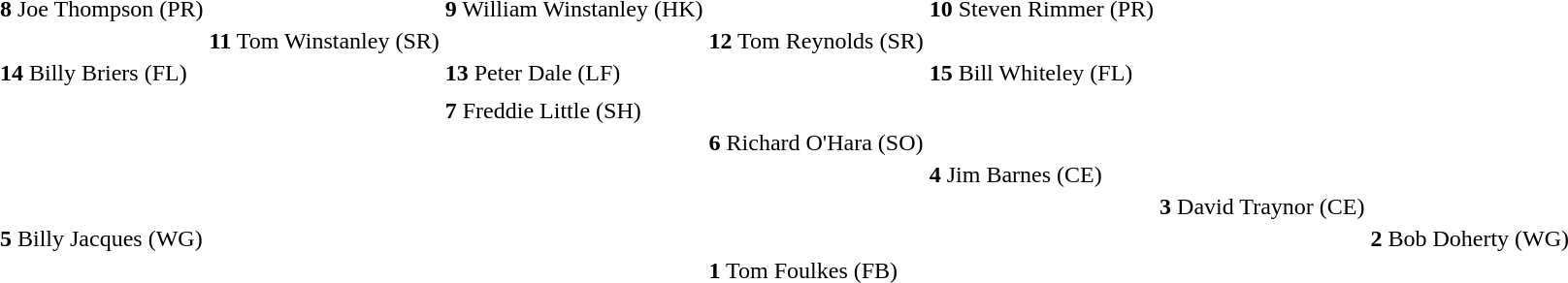<table class="toccolours">
<tr>
<th style=""><strong></strong></th>
</tr>
<tr>
<td align=centre><br><div><table>
<tr ---->
<td><strong>8</strong> Joe Thompson (PR)</td>
<td></td>
<td><strong>9</strong> William Winstanley (HK)</td>
<td></td>
<td><strong>10</strong> Steven Rimmer (PR)</td>
</tr>
<tr ---->
<td></td>
<td><strong>11</strong> Tom Winstanley (SR)</td>
<td></td>
<td><strong>12</strong> Tom Reynolds (SR)</td>
</tr>
<tr ---->
<td><strong>14</strong> Billy Briers (FL)</td>
<td></td>
<td><strong>13</strong> Peter Dale (LF)</td>
<td></td>
<td><strong>15</strong> Bill Whiteley (FL)</td>
<td></td>
<td></td>
</tr>
<tr ---->
<td colspan="7"></td>
</tr>
<tr ---->
<td></td>
<td></td>
<td><strong>7</strong> Freddie Little (SH)</td>
</tr>
<tr ---->
<td></td>
<td></td>
<td></td>
<td><strong>6</strong> Richard O'Hara (SO)</td>
</tr>
<tr ---->
<td></td>
<td></td>
<td></td>
<td></td>
<td><strong>4</strong> Jim Barnes (CE)</td>
</tr>
<tr ---->
<td></td>
<td></td>
<td></td>
<td></td>
<td></td>
<td><strong>3</strong> David Traynor (CE)</td>
</tr>
<tr ---->
<td><strong>5</strong> Billy Jacques (WG)</td>
<td></td>
<td></td>
<td></td>
<td></td>
<td></td>
<td><strong>2</strong> Bob Doherty (WG)</td>
</tr>
<tr ---->
<td></td>
<td></td>
<td></td>
<td><strong>1</strong> Tom Foulkes (FB)</td>
</tr>
<tr ---->
</tr>
</table>
</div></td>
</tr>
</table>
